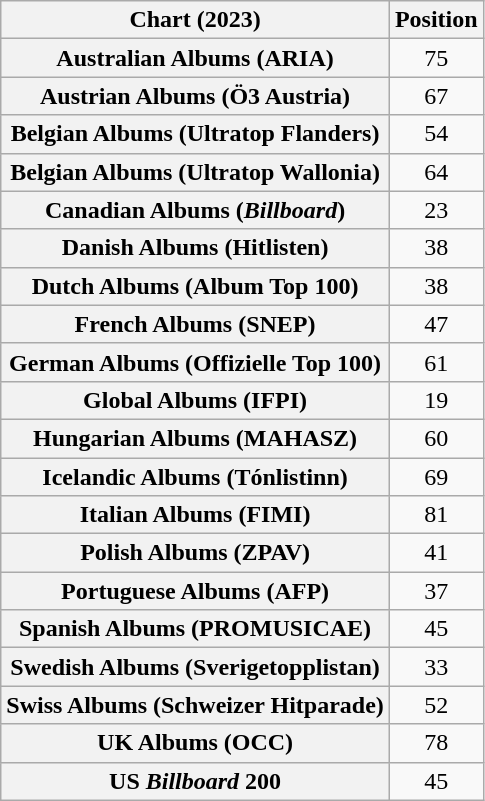<table class="wikitable sortable plainrowheaders" style="text-align:center">
<tr>
<th scope="col">Chart (2023)</th>
<th scope="col">Position</th>
</tr>
<tr>
<th scope="row">Australian Albums (ARIA)</th>
<td>75</td>
</tr>
<tr>
<th scope="row">Austrian Albums (Ö3 Austria)</th>
<td>67</td>
</tr>
<tr>
<th scope="row">Belgian Albums (Ultratop Flanders)</th>
<td>54</td>
</tr>
<tr>
<th scope="row">Belgian Albums (Ultratop Wallonia)</th>
<td>64</td>
</tr>
<tr>
<th scope="row">Canadian Albums (<em>Billboard</em>)</th>
<td>23</td>
</tr>
<tr>
<th scope="row">Danish Albums (Hitlisten)</th>
<td>38</td>
</tr>
<tr>
<th scope="row">Dutch Albums (Album Top 100)</th>
<td>38</td>
</tr>
<tr>
<th scope="row">French Albums (SNEP)</th>
<td>47</td>
</tr>
<tr>
<th scope="row">German Albums (Offizielle Top 100)</th>
<td>61</td>
</tr>
<tr>
<th scope="row">Global Albums (IFPI)</th>
<td>19</td>
</tr>
<tr>
<th scope="row">Hungarian Albums (MAHASZ)</th>
<td>60</td>
</tr>
<tr>
<th scope="row">Icelandic Albums (Tónlistinn)</th>
<td>69</td>
</tr>
<tr>
<th scope="row">Italian Albums (FIMI)</th>
<td>81</td>
</tr>
<tr>
<th scope="row">Polish Albums (ZPAV)</th>
<td>41</td>
</tr>
<tr>
<th scope="row">Portuguese Albums (AFP)</th>
<td>37</td>
</tr>
<tr>
<th scope="row">Spanish Albums (PROMUSICAE)</th>
<td>45</td>
</tr>
<tr>
<th scope="row">Swedish Albums (Sverigetopplistan)</th>
<td>33</td>
</tr>
<tr>
<th scope="row">Swiss Albums (Schweizer Hitparade)</th>
<td>52</td>
</tr>
<tr>
<th scope="row">UK Albums (OCC)</th>
<td>78</td>
</tr>
<tr>
<th scope="row">US <em>Billboard</em> 200</th>
<td>45</td>
</tr>
</table>
